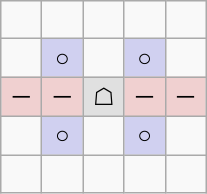<table border="1" class="wikitable">
<tr align=center>
<td width="20"> </td>
<td width="20"> </td>
<td width="20"> </td>
<td width="20"> </td>
<td width="20"> </td>
</tr>
<tr align=center>
<td> </td>
<td style="background:#d0d0f0;">○</td>
<td> </td>
<td style="background:#d0d0f0;">○</td>
<td> </td>
</tr>
<tr align=center>
<td style="background:#f0d0d0;">─</td>
<td style="background:#f0d0d0;">─</td>
<td style="background:#e0e0e0;">☖</td>
<td style="background:#f0d0d0;">─</td>
<td style="background:#f0d0d0;">─</td>
</tr>
<tr align=center>
<td> </td>
<td style="background:#d0d0f0;">○</td>
<td> </td>
<td style="background:#d0d0f0;">○</td>
<td> </td>
</tr>
<tr align=center>
<td> </td>
<td> </td>
<td> </td>
<td> </td>
<td> </td>
</tr>
</table>
